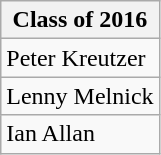<table class="wikitable" border="1">
<tr>
<th>Class of 2016</th>
</tr>
<tr>
<td>Peter Kreutzer</td>
</tr>
<tr>
<td>Lenny Melnick</td>
</tr>
<tr>
<td>Ian Allan</td>
</tr>
</table>
